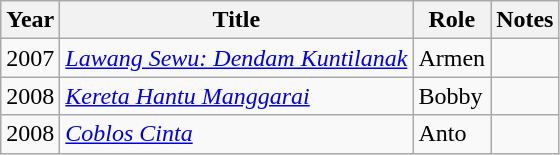<table class="wikitable sortable">
<tr>
<th>Year</th>
<th>Title</th>
<th>Role</th>
<th>Notes</th>
</tr>
<tr>
<td>2007</td>
<td><em><a href='#'>Lawang Sewu: Dendam Kuntilanak</a></em> <br></td>
<td>Armen</td>
<td></td>
</tr>
<tr>
<td>2008</td>
<td><em><a href='#'>Kereta Hantu Manggarai</a></em><br></td>
<td>Bobby</td>
<td></td>
</tr>
<tr>
<td>2008</td>
<td><em><a href='#'>Coblos Cinta</a></em> <br></td>
<td>Anto</td>
<td></td>
</tr>
</table>
